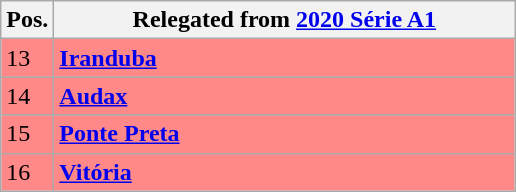<table class="wikitable">
<tr>
<th style="text-align:center;">Pos.</th>
<th width=300>Relegated from <a href='#'>2020 Série A1</a></th>
</tr>
<tr style="background: #FF8888;">
<td>13</td>
<td><strong><a href='#'>Iranduba</a></strong></td>
</tr>
<tr style="background: #FF8888;">
<td>14</td>
<td><strong><a href='#'>Audax</a></strong></td>
</tr>
<tr style="background: #FF8888;">
<td>15</td>
<td><strong><a href='#'>Ponte Preta</a></strong></td>
</tr>
<tr style="background: #FF8888;">
<td>16</td>
<td><strong><a href='#'>Vitória</a></strong></td>
</tr>
</table>
